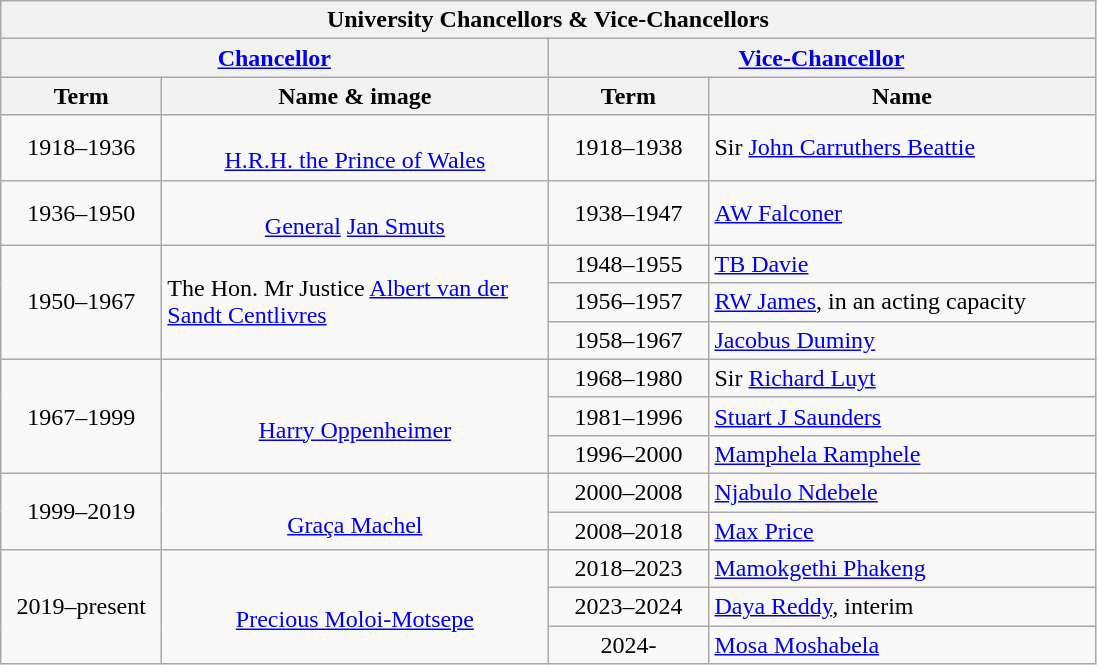<table class="wikitable" align="center">
<tr>
<th colspan=4>University Chancellors & Vice-Chancellors</th>
</tr>
<tr>
<th colspan=2><a href='#'>Chancellor</a></th>
<th colspan=2><a href='#'>Vice-Chancellor</a></th>
</tr>
<tr>
<th scope="col" style="width: 100px;">Term</th>
<th scope="col" style="width: 250px;">Name & image</th>
<th scope="col" style="width: 100px;">Term</th>
<th scope="col" style="width: 250px;">Name</th>
</tr>
<tr>
<td style="text-align: center;">1918–1936</td>
<td style="text-align: center;"><br><a href='#'>H.R.H. the Prince of Wales</a></td>
<td style="text-align: center;">1918–1938</td>
<td>Sir <a href='#'>John Carruthers Beattie</a></td>
</tr>
<tr>
<td style="text-align: center;">1936–1950</td>
<td style="text-align: center;"><br><a href='#'>General</a> <a href='#'>Jan Smuts</a></td>
<td style="text-align: center;">1938–1947</td>
<td><a href='#'>AW Falconer</a></td>
</tr>
<tr>
<td rowspan="3" style="text-align: center;">1950–1967</td>
<td rowspan="3">The Hon. Mr Justice <a href='#'>Albert van der Sandt Centlivres</a></td>
<td style="text-align: center;">1948–1955</td>
<td><a href='#'>TB Davie</a></td>
</tr>
<tr>
<td style="text-align: center;">1956–1957</td>
<td><a href='#'>RW James</a>, in an acting capacity</td>
</tr>
<tr>
<td style="text-align: center;">1958–1967</td>
<td><a href='#'>Jacobus Duminy</a></td>
</tr>
<tr>
<td rowspan="3" style="text-align: center;">1967–1999</td>
<td rowspan="3" style="text-align: center;"><br><a href='#'>Harry Oppenheimer</a></td>
<td style="text-align: center;">1968–1980</td>
<td>Sir <a href='#'>Richard Luyt</a></td>
</tr>
<tr>
<td style="text-align: center;">1981–1996</td>
<td><a href='#'>Stuart J Saunders</a></td>
</tr>
<tr>
<td style="text-align: center;">1996–2000</td>
<td><a href='#'>Mamphela Ramphele</a></td>
</tr>
<tr>
<td rowspan="2" style="text-align: center;">1999–2019</td>
<td rowspan="2" style="text-align: center;"><br><a href='#'>Graça Machel</a></td>
<td style="text-align: center;">2000–2008</td>
<td><a href='#'>Njabulo Ndebele</a></td>
</tr>
<tr>
<td style="text-align: center;">2008–2018</td>
<td><a href='#'>Max Price</a></td>
</tr>
<tr>
<td rowspan="3" style="text-align: center;">2019–present</td>
<td rowspan="3" style="text-align: center;"><br> <a href='#'>Precious Moloi-Motsepe</a></td>
<td style="text-align: center;">2018–2023</td>
<td><a href='#'>Mamokgethi Phakeng</a></td>
</tr>
<tr>
<td style="text-align: center;">2023–2024</td>
<td><a href='#'>Daya Reddy</a>, interim</td>
</tr>
<tr>
<td style="text-align: center;">2024-</td>
<td><a href='#'>Mosa Moshabela</a></td>
</tr>
</table>
